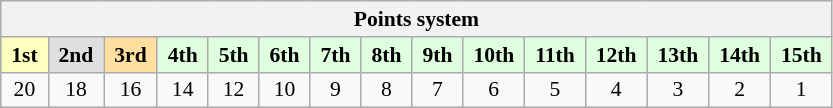<table class="wikitable" style="font-size:90%; text-align:center">
<tr>
<th colspan="22">Points system</th>
</tr>
<tr>
<td style="background:#ffffbf;"> <strong>1st</strong> </td>
<td style="background:#dfdfdf;"> <strong>2nd</strong> </td>
<td style="background:#ffdf9f;"> <strong>3rd</strong> </td>
<td style="background:#dfffdf;"> <strong>4th</strong> </td>
<td style="background:#dfffdf;"> <strong>5th</strong> </td>
<td style="background:#dfffdf;"> <strong>6th</strong> </td>
<td style="background:#dfffdf;"> <strong>7th</strong> </td>
<td style="background:#dfffdf;"> <strong>8th</strong> </td>
<td style="background:#dfffdf;"> <strong>9th</strong> </td>
<td style="background:#dfffdf;"> <strong>10th</strong> </td>
<td style="background:#dfffdf;"> <strong>11th</strong> </td>
<td style="background:#dfffdf;"> <strong>12th</strong> </td>
<td style="background:#dfffdf;"> <strong>13th</strong> </td>
<td style="background:#dfffdf;"> <strong>14th</strong> </td>
<td style="background:#dfffdf;"> <strong>15th</strong> </td>
</tr>
<tr>
<td>20</td>
<td>18</td>
<td>16</td>
<td>14</td>
<td>12</td>
<td>10</td>
<td>9</td>
<td>8</td>
<td>7</td>
<td>6</td>
<td>5</td>
<td>4</td>
<td>3</td>
<td>2</td>
<td>1</td>
</tr>
</table>
